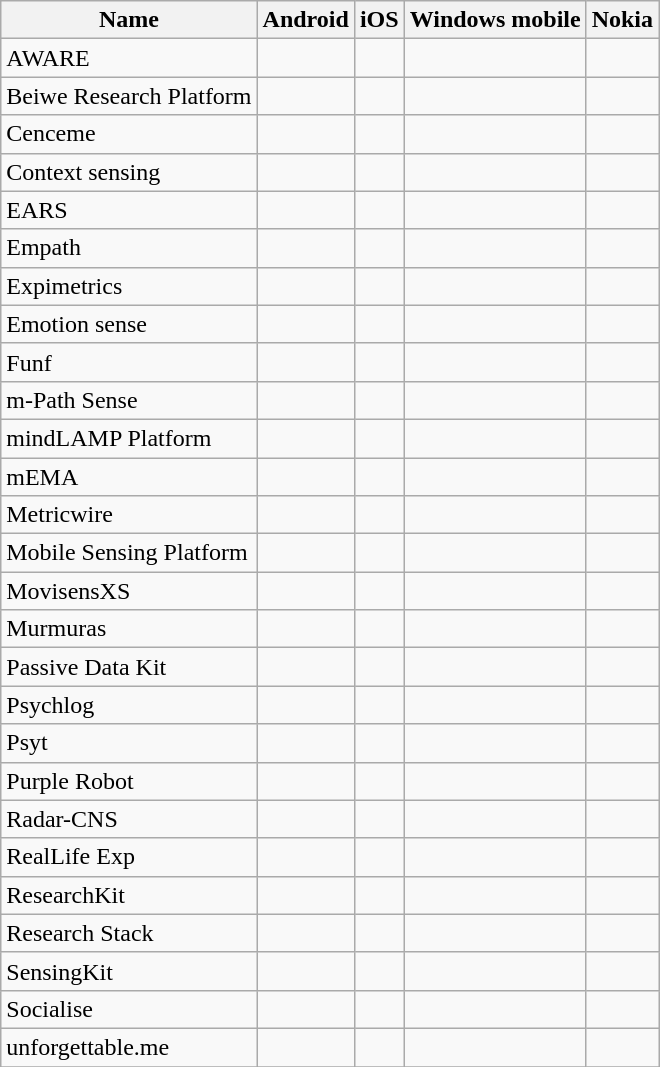<table class="wikitable sortable">
<tr>
<th>Name</th>
<th>Android</th>
<th>iOS</th>
<th>Windows mobile</th>
<th>Nokia</th>
</tr>
<tr>
<td>AWARE</td>
<td></td>
<td></td>
<td></td>
<td></td>
</tr>
<tr>
<td>Beiwe Research Platform</td>
<td></td>
<td></td>
<td></td>
<td></td>
</tr>
<tr>
<td>Cenceme</td>
<td></td>
<td></td>
<td></td>
<td></td>
</tr>
<tr>
<td>Context sensing</td>
<td></td>
<td></td>
<td></td>
<td></td>
</tr>
<tr>
<td>EARS</td>
<td></td>
<td></td>
<td></td>
<td></td>
</tr>
<tr>
<td>Empath</td>
<td></td>
<td></td>
<td></td>
<td></td>
</tr>
<tr>
<td>Expimetrics</td>
<td></td>
<td></td>
<td></td>
<td></td>
</tr>
<tr>
<td>Emotion sense</td>
<td></td>
<td></td>
<td></td>
<td></td>
</tr>
<tr>
<td>Funf</td>
<td></td>
<td></td>
<td></td>
<td></td>
</tr>
<tr>
<td>m-Path Sense</td>
<td></td>
<td></td>
<td></td>
<td></td>
</tr>
<tr>
<td>mindLAMP Platform</td>
<td></td>
<td></td>
<td></td>
<td></td>
</tr>
<tr>
<td>mEMA</td>
<td></td>
<td></td>
<td></td>
<td></td>
</tr>
<tr>
<td>Metricwire</td>
<td></td>
<td></td>
<td></td>
<td></td>
</tr>
<tr>
<td>Mobile Sensing Platform</td>
<td></td>
<td></td>
<td></td>
<td></td>
</tr>
<tr>
<td>MovisensXS</td>
<td></td>
<td></td>
<td></td>
<td></td>
</tr>
<tr>
<td>Murmuras</td>
<td></td>
<td></td>
<td></td>
<td></td>
</tr>
<tr>
<td>Passive Data Kit</td>
<td></td>
<td></td>
<td></td>
<td></td>
</tr>
<tr>
<td>Psychlog</td>
<td></td>
<td></td>
<td></td>
<td></td>
</tr>
<tr>
<td>Psyt</td>
<td></td>
<td></td>
<td></td>
<td></td>
</tr>
<tr>
<td>Purple Robot</td>
<td></td>
<td></td>
<td></td>
<td></td>
</tr>
<tr>
<td>Radar-CNS</td>
<td></td>
<td></td>
<td></td>
<td></td>
</tr>
<tr>
<td>RealLife Exp</td>
<td></td>
<td></td>
<td></td>
<td></td>
</tr>
<tr>
<td>ResearchKit</td>
<td></td>
<td></td>
<td></td>
<td></td>
</tr>
<tr>
<td>Research Stack</td>
<td></td>
<td></td>
<td></td>
<td></td>
</tr>
<tr>
<td>SensingKit</td>
<td></td>
<td></td>
<td></td>
<td></td>
</tr>
<tr>
<td>Socialise</td>
<td></td>
<td></td>
<td></td>
<td></td>
</tr>
<tr>
<td>unforgettable.me</td>
<td></td>
<td></td>
<td></td>
<td></td>
</tr>
<tr>
</tr>
</table>
